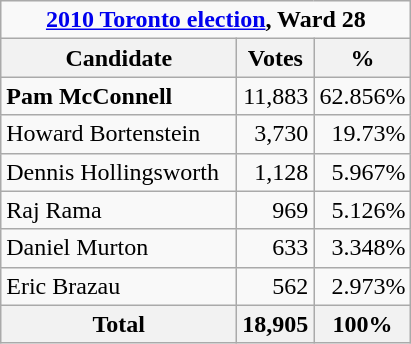<table class="wikitable">
<tr>
<td Colspan="3" align="center"><strong><a href='#'>2010 Toronto election</a>, Ward 28</strong></td>
</tr>
<tr>
<th width="150" bgcolor="#ddddff">Candidate</th>
<th bgcolor="#ddddff">Votes</th>
<th bgcolor="#ddddff">%</th>
</tr>
<tr>
<td><strong>Pam McConnell</strong></td>
<td align=right>11,883</td>
<td align=right>62.856%</td>
</tr>
<tr>
<td>Howard Bortenstein</td>
<td align=right>3,730</td>
<td align=right>19.73%</td>
</tr>
<tr>
<td>Dennis Hollingsworth</td>
<td align=right>1,128</td>
<td align=right>5.967%</td>
</tr>
<tr>
<td>Raj Rama</td>
<td align=right>969</td>
<td align=right>5.126%</td>
</tr>
<tr>
<td>Daniel Murton</td>
<td align=right>633</td>
<td align=right>3.348%</td>
</tr>
<tr>
<td>Eric Brazau</td>
<td align=right>562</td>
<td align=right>2.973%</td>
</tr>
<tr>
<th>Total</th>
<th align=right>18,905</th>
<th align=right>100%</th>
</tr>
</table>
